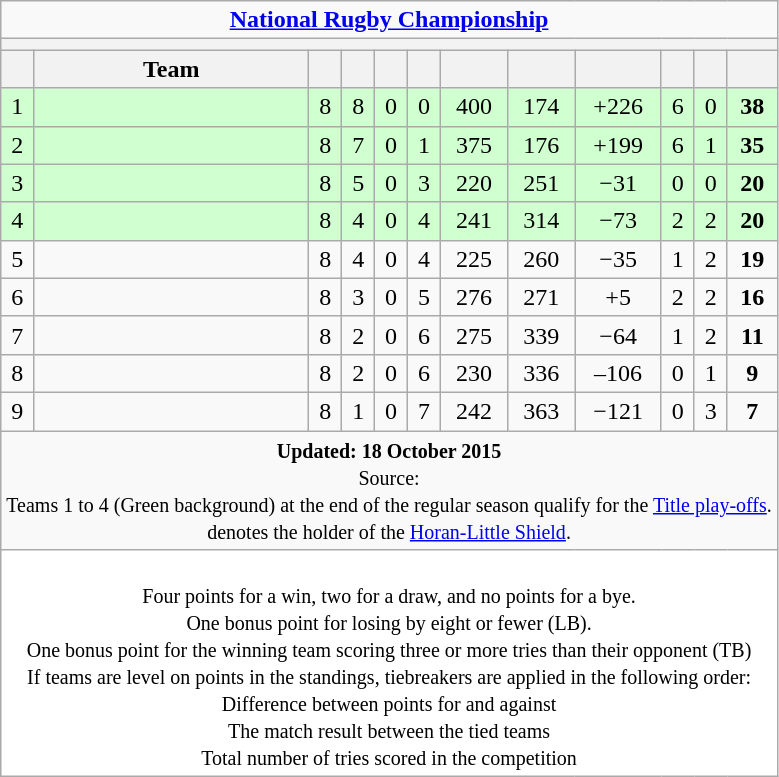<table class="wikitable" style="text-align: center;">
<tr bgcolor="#f9f9f9">
<td colspan="15" cellpadding="0" cellspacing="0"><strong><a href='#'>National Rugby Championship</a></strong></td>
</tr>
<tr bgcolor="#f3f3f3">
<td colspan="15" cellpadding="0" cellspacing="0"></td>
</tr>
<tr style="font-weight: bold;">
<th></th>
<th style="width:11em;">Team</th>
<th></th>
<th></th>
<th></th>
<th></th>
<th></th>
<th></th>
<th></th>
<th></th>
<th></th>
<th><br></th>
</tr>
<tr bgcolor=#d0ffd0>
<td>1</td>
<td align=left>  </td>
<td>8</td>
<td>8</td>
<td>0</td>
<td>0</td>
<td>400</td>
<td>174</td>
<td>+226</td>
<td>6</td>
<td>0</td>
<td><strong>38</strong></td>
</tr>
<tr bgcolor=#d0ffd0>
<td>2</td>
<td align=left></td>
<td>8</td>
<td>7</td>
<td>0</td>
<td>1</td>
<td>375</td>
<td>176</td>
<td>+199</td>
<td>6</td>
<td>1</td>
<td><strong>35</strong></td>
</tr>
<tr bgcolor=#d0ffd0>
<td>3</td>
<td align=left></td>
<td>8</td>
<td>5</td>
<td>0</td>
<td>3</td>
<td>220</td>
<td>251</td>
<td>−31</td>
<td>0</td>
<td>0</td>
<td><strong>20</strong></td>
</tr>
<tr bgcolor=#d0ffd0>
<td>4</td>
<td align=left></td>
<td>8</td>
<td>4</td>
<td>0</td>
<td>4</td>
<td>241</td>
<td>314</td>
<td>−73</td>
<td>2</td>
<td>2</td>
<td><strong>20</strong></td>
</tr>
<tr>
<td>5</td>
<td align=left></td>
<td>8</td>
<td>4</td>
<td>0</td>
<td>4</td>
<td>225</td>
<td>260</td>
<td>−35</td>
<td>1</td>
<td>2</td>
<td><strong>19</strong></td>
</tr>
<tr>
<td>6</td>
<td align=left></td>
<td>8</td>
<td>3</td>
<td>0</td>
<td>5</td>
<td>276</td>
<td>271</td>
<td>+5</td>
<td>2</td>
<td>2</td>
<td><strong>16</strong></td>
</tr>
<tr>
<td>7</td>
<td align=left></td>
<td>8</td>
<td>2</td>
<td>0</td>
<td>6</td>
<td>275</td>
<td>339</td>
<td>−64</td>
<td>1</td>
<td>2</td>
<td><strong>11</strong></td>
</tr>
<tr>
<td>8</td>
<td align=left></td>
<td>8</td>
<td>2</td>
<td>0</td>
<td>6</td>
<td>230</td>
<td>336</td>
<td>–106</td>
<td>0</td>
<td>1</td>
<td><strong>9</strong></td>
</tr>
<tr>
<td>9</td>
<td align=left></td>
<td>8</td>
<td>1</td>
<td>0</td>
<td>7</td>
<td>242</td>
<td>363</td>
<td>−121</td>
<td>0</td>
<td>3</td>
<td><strong>7</strong></td>
</tr>
<tr>
<td colspan="15" style="border:0px"><small><strong>Updated: 18 October 2015</strong><br>Source: <br>Teams 1 to 4 <span>(Green background)</span> at the end of the regular season qualify for the <a href='#'>Title play-offs</a>.<br></small><small> denotes the holder of the <a href='#'>Horan-Little Shield</a>.<br></small></td>
</tr>
<tr bgcolor="#ffffff">
<td colspan="15"><br><small>Four points for a win, two for a draw, and no points for a bye.<br>
One bonus point for losing by eight or fewer (LB).<br>
One bonus point for the winning team scoring three or more tries than their opponent (TB)<br>
If teams are level on points in the standings, tiebreakers are applied in the following order:<br>
 Difference between points for and against<br>
 The match result between the tied teams<br>
 Total number of tries scored in the competition<br>
</small></td>
</tr>
</table>
